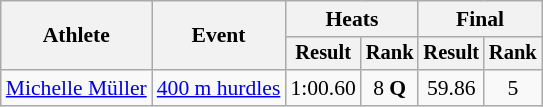<table class="wikitable" style="font-size:90%">
<tr>
<th rowspan=2>Athlete</th>
<th rowspan=2>Event</th>
<th colspan=2>Heats</th>
<th colspan=2>Final</th>
</tr>
<tr style="font-size:95%">
<th>Result</th>
<th>Rank</th>
<th>Result</th>
<th>Rank</th>
</tr>
<tr align=center>
<td align=left><a href='#'>Michelle Müller</a></td>
<td align=left><a href='#'>400 m hurdles</a></td>
<td>1:00.60</td>
<td>8 <strong>Q</strong></td>
<td>59.86</td>
<td>5</td>
</tr>
</table>
